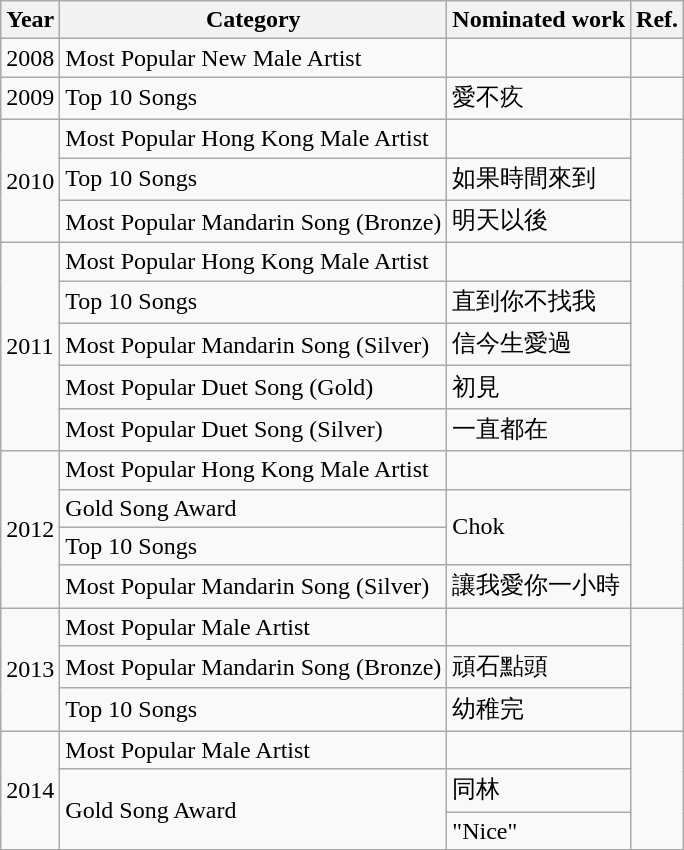<table class="wikitable">
<tr>
<th>Year</th>
<th>Category</th>
<th>Nominated work</th>
<th>Ref.</th>
</tr>
<tr>
<td>2008</td>
<td>Most Popular New Male Artist</td>
<td></td>
<td></td>
</tr>
<tr>
<td>2009</td>
<td>Top 10 Songs</td>
<td>愛不疚</td>
<td></td>
</tr>
<tr>
<td rowspan=3>2010</td>
<td>Most Popular Hong Kong Male Artist</td>
<td></td>
<td rowspan=3></td>
</tr>
<tr>
<td>Top 10 Songs</td>
<td>如果時間來到</td>
</tr>
<tr>
<td>Most Popular Mandarin Song (Bronze)</td>
<td>明天以後</td>
</tr>
<tr>
<td rowspan=5>2011</td>
<td>Most Popular Hong Kong Male Artist</td>
<td></td>
<td rowspan=5></td>
</tr>
<tr>
<td>Top 10 Songs</td>
<td>直到你不找我</td>
</tr>
<tr>
<td>Most Popular  Mandarin Song  (Silver)</td>
<td>信今生愛過</td>
</tr>
<tr>
<td>Most Popular Duet Song (Gold)</td>
<td>初見</td>
</tr>
<tr>
<td>Most Popular Duet Song (Silver)</td>
<td>一直都在</td>
</tr>
<tr>
<td rowspan=4>2012</td>
<td>Most Popular Hong Kong Male Artist</td>
<td></td>
<td rowspan=4></td>
</tr>
<tr>
<td>Gold Song Award</td>
<td rowspan=2>Chok</td>
</tr>
<tr>
<td>Top 10 Songs</td>
</tr>
<tr>
<td>Most Popular Mandarin Song  (Silver)</td>
<td>讓我愛你一小時</td>
</tr>
<tr>
<td rowspan=3>2013</td>
<td>Most Popular Male Artist</td>
<td></td>
<td rowspan=3></td>
</tr>
<tr>
<td>Most Popular Mandarin Song (Bronze)</td>
<td>頑石點頭</td>
</tr>
<tr>
<td>Top 10 Songs</td>
<td>幼稚完</td>
</tr>
<tr>
<td rowspan=3>2014</td>
<td>Most Popular Male Artist</td>
<td></td>
<td rowspan=3></td>
</tr>
<tr>
<td rowspan=2>Gold Song Award</td>
<td>同林</td>
</tr>
<tr>
<td>"Nice"</td>
</tr>
</table>
